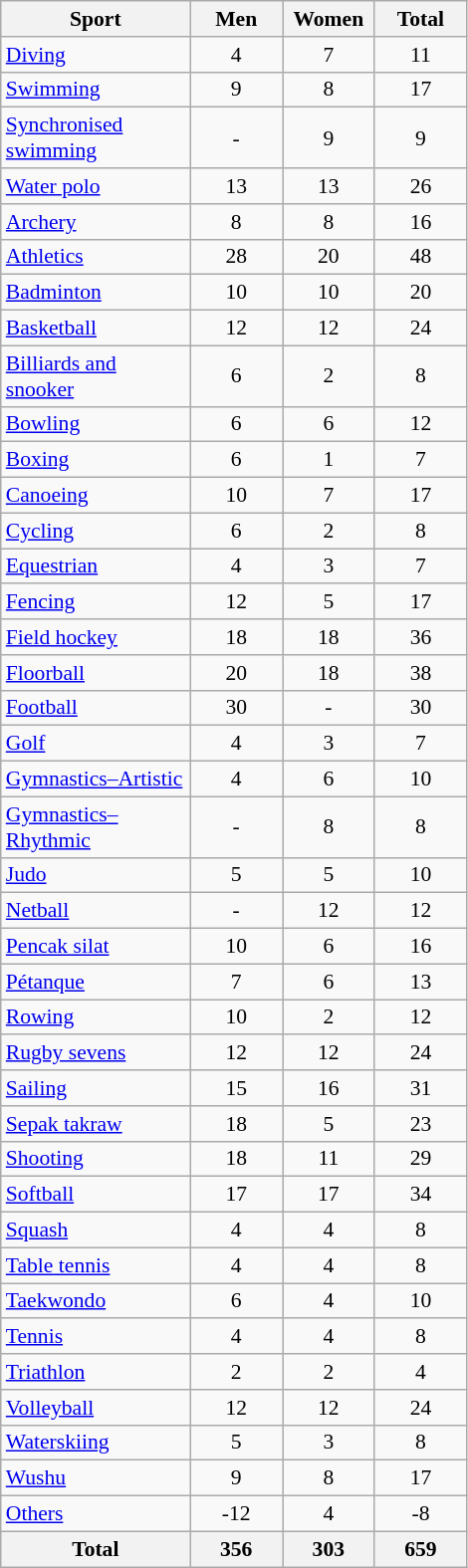<table class="wikitable sortable" style="font-size:90%; text-align:center">
<tr>
<th width=120>Sport</th>
<th width=55>Men</th>
<th width=55>Women</th>
<th width=55>Total</th>
</tr>
<tr>
<td align=left><a href='#'>Diving</a></td>
<td>4</td>
<td>7</td>
<td>11</td>
</tr>
<tr>
<td align=left><a href='#'>Swimming</a></td>
<td>9</td>
<td>8</td>
<td>17</td>
</tr>
<tr>
<td align=left><a href='#'>Synchronised swimming</a></td>
<td>-</td>
<td>9</td>
<td>9</td>
</tr>
<tr>
<td align=left><a href='#'>Water polo</a></td>
<td>13</td>
<td>13</td>
<td>26</td>
</tr>
<tr>
<td align=left><a href='#'>Archery</a></td>
<td>8</td>
<td>8</td>
<td>16</td>
</tr>
<tr>
<td align=left><a href='#'>Athletics</a></td>
<td>28</td>
<td>20</td>
<td>48</td>
</tr>
<tr>
<td align=left><a href='#'>Badminton</a></td>
<td>10</td>
<td>10</td>
<td>20</td>
</tr>
<tr>
<td align=left><a href='#'>Basketball</a></td>
<td>12</td>
<td>12</td>
<td>24</td>
</tr>
<tr>
<td align=left><a href='#'>Billiards and snooker</a></td>
<td>6</td>
<td>2</td>
<td>8</td>
</tr>
<tr>
<td align=left><a href='#'>Bowling</a></td>
<td>6</td>
<td>6</td>
<td>12</td>
</tr>
<tr>
<td align=left><a href='#'>Boxing</a></td>
<td>6</td>
<td>1</td>
<td>7</td>
</tr>
<tr>
<td align=left><a href='#'>Canoeing</a></td>
<td>10</td>
<td>7</td>
<td>17</td>
</tr>
<tr>
<td align=left><a href='#'>Cycling</a></td>
<td>6</td>
<td>2</td>
<td>8</td>
</tr>
<tr>
<td align=left><a href='#'>Equestrian</a></td>
<td>4</td>
<td>3</td>
<td>7</td>
</tr>
<tr>
<td align=left><a href='#'>Fencing</a></td>
<td>12</td>
<td>5</td>
<td>17</td>
</tr>
<tr>
<td align=left><a href='#'>Field hockey</a></td>
<td>18</td>
<td>18</td>
<td>36</td>
</tr>
<tr>
<td align=left><a href='#'>Floorball</a></td>
<td>20</td>
<td>18</td>
<td>38</td>
</tr>
<tr>
<td align=left><a href='#'>Football</a></td>
<td>30</td>
<td>-</td>
<td>30</td>
</tr>
<tr>
<td align=left><a href='#'>Golf</a></td>
<td>4</td>
<td>3</td>
<td>7</td>
</tr>
<tr>
<td align=left><a href='#'>Gymnastics–Artistic</a></td>
<td>4</td>
<td>6</td>
<td>10</td>
</tr>
<tr>
<td align=left><a href='#'>Gymnastics–Rhythmic</a></td>
<td>-</td>
<td>8</td>
<td>8</td>
</tr>
<tr>
<td align=left><a href='#'>Judo</a></td>
<td>5</td>
<td>5</td>
<td>10</td>
</tr>
<tr>
<td align=left><a href='#'>Netball</a></td>
<td>-</td>
<td>12</td>
<td>12</td>
</tr>
<tr>
<td align=left><a href='#'>Pencak silat</a></td>
<td>10</td>
<td>6</td>
<td>16</td>
</tr>
<tr>
<td align=left><a href='#'>Pétanque</a></td>
<td>7</td>
<td>6</td>
<td>13</td>
</tr>
<tr>
<td align=left><a href='#'>Rowing</a></td>
<td>10</td>
<td>2</td>
<td>12</td>
</tr>
<tr>
<td align=left><a href='#'>Rugby sevens</a></td>
<td>12</td>
<td>12</td>
<td>24</td>
</tr>
<tr>
<td align=left><a href='#'>Sailing</a></td>
<td>15</td>
<td>16</td>
<td>31</td>
</tr>
<tr>
<td align=left><a href='#'>Sepak takraw</a></td>
<td>18</td>
<td>5</td>
<td>23</td>
</tr>
<tr>
<td align=left><a href='#'>Shooting</a></td>
<td>18</td>
<td>11</td>
<td>29</td>
</tr>
<tr>
<td align=left><a href='#'>Softball</a></td>
<td>17</td>
<td>17</td>
<td>34</td>
</tr>
<tr>
<td align=left><a href='#'>Squash</a></td>
<td>4</td>
<td>4</td>
<td>8</td>
</tr>
<tr>
<td align=left><a href='#'>Table tennis</a></td>
<td>4</td>
<td>4</td>
<td>8</td>
</tr>
<tr>
<td align=left><a href='#'>Taekwondo</a></td>
<td>6</td>
<td>4</td>
<td>10</td>
</tr>
<tr>
<td align=left><a href='#'>Tennis</a></td>
<td>4</td>
<td>4</td>
<td>8</td>
</tr>
<tr>
<td align=left><a href='#'>Triathlon</a></td>
<td>2</td>
<td>2</td>
<td>4</td>
</tr>
<tr>
<td align=left><a href='#'>Volleyball</a></td>
<td>12</td>
<td>12</td>
<td>24</td>
</tr>
<tr>
<td align=left><a href='#'>Waterskiing</a></td>
<td>5</td>
<td>3</td>
<td>8</td>
</tr>
<tr>
<td align=left><a href='#'>Wushu</a></td>
<td>9</td>
<td>8</td>
<td>17</td>
</tr>
<tr>
<td align=left><a href='#'>Others</a></td>
<td>-12</td>
<td>4</td>
<td>-8</td>
</tr>
<tr class="sortbottom">
<th>Total</th>
<th>356</th>
<th>303</th>
<th>659</th>
</tr>
</table>
